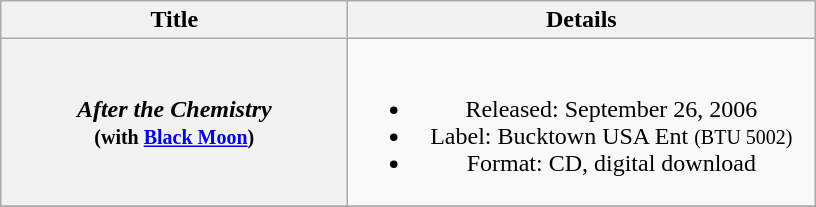<table class="wikitable plainrowheaders" style="text-align:center;">
<tr>
<th scope="col" style="width:14em;">Title</th>
<th scope="col" style="width:19em;">Details</th>
</tr>
<tr>
<th scope="row"><em>After the Chemistry</em><br><small>(with <a href='#'>Black Moon</a>)</small></th>
<td><br><ul><li>Released: September 26, 2006</li><li>Label: Bucktown USA Ent <small>(BTU 5002)</small></li><li>Format: CD, digital download</li></ul></td>
</tr>
<tr>
</tr>
</table>
